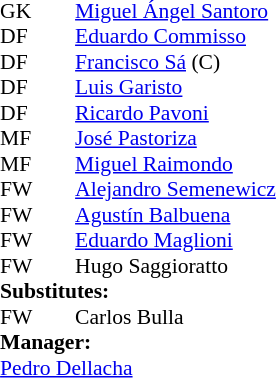<table style="font-size:90%; margin:0.2em auto;" cellspacing="0" cellpadding="0">
<tr>
<th width="25"></th>
<th width="25"></th>
</tr>
<tr>
<td>GK</td>
<td></td>
<td> <a href='#'>Miguel Ángel Santoro</a></td>
</tr>
<tr>
<td>DF</td>
<td></td>
<td> <a href='#'>Eduardo Commisso</a></td>
</tr>
<tr>
<td>DF</td>
<td></td>
<td> <a href='#'>Francisco Sá</a> (C)</td>
</tr>
<tr>
<td>DF</td>
<td></td>
<td> <a href='#'>Luis Garisto</a></td>
</tr>
<tr>
<td>DF</td>
<td></td>
<td> <a href='#'>Ricardo Pavoni</a></td>
</tr>
<tr>
<td>MF</td>
<td></td>
<td> <a href='#'>José Pastoriza</a></td>
</tr>
<tr>
<td>MF</td>
<td></td>
<td> <a href='#'>Miguel Raimondo</a></td>
<td></td>
<td></td>
</tr>
<tr>
<td>FW</td>
<td></td>
<td> <a href='#'>Alejandro Semenewicz</a></td>
</tr>
<tr>
<td>FW</td>
<td></td>
<td> <a href='#'>Agustín Balbuena</a></td>
</tr>
<tr>
<td>FW</td>
<td></td>
<td> <a href='#'>Eduardo Maglioni</a></td>
</tr>
<tr>
<td>FW</td>
<td></td>
<td> Hugo Saggioratto</td>
</tr>
<tr>
<td colspan=3><strong>Substitutes:</strong></td>
</tr>
<tr>
<td>FW</td>
<td></td>
<td> Carlos Bulla</td>
<td></td>
<td></td>
</tr>
<tr>
<td colspan=3><strong>Manager:</strong></td>
</tr>
<tr>
<td colspan=4> <a href='#'>Pedro Dellacha</a></td>
</tr>
</table>
